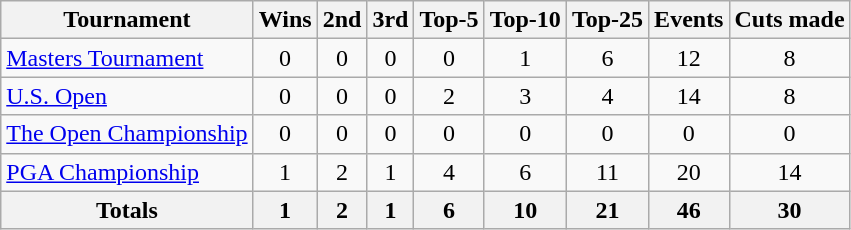<table class=wikitable style=text-align:center>
<tr>
<th>Tournament</th>
<th>Wins</th>
<th>2nd</th>
<th>3rd</th>
<th>Top-5</th>
<th>Top-10</th>
<th>Top-25</th>
<th>Events</th>
<th>Cuts made</th>
</tr>
<tr>
<td align=left><a href='#'>Masters Tournament</a></td>
<td>0</td>
<td>0</td>
<td>0</td>
<td>0</td>
<td>1</td>
<td>6</td>
<td>12</td>
<td>8</td>
</tr>
<tr>
<td align=left><a href='#'>U.S. Open</a></td>
<td>0</td>
<td>0</td>
<td>0</td>
<td>2</td>
<td>3</td>
<td>4</td>
<td>14</td>
<td>8</td>
</tr>
<tr>
<td align=left><a href='#'>The Open Championship</a></td>
<td>0</td>
<td>0</td>
<td>0</td>
<td>0</td>
<td>0</td>
<td>0</td>
<td>0</td>
<td>0</td>
</tr>
<tr>
<td align=left><a href='#'>PGA Championship</a></td>
<td>1</td>
<td>2</td>
<td>1</td>
<td>4</td>
<td>6</td>
<td>11</td>
<td>20</td>
<td>14</td>
</tr>
<tr>
<th>Totals</th>
<th>1</th>
<th>2</th>
<th>1</th>
<th>6</th>
<th>10</th>
<th>21</th>
<th>46</th>
<th>30</th>
</tr>
</table>
